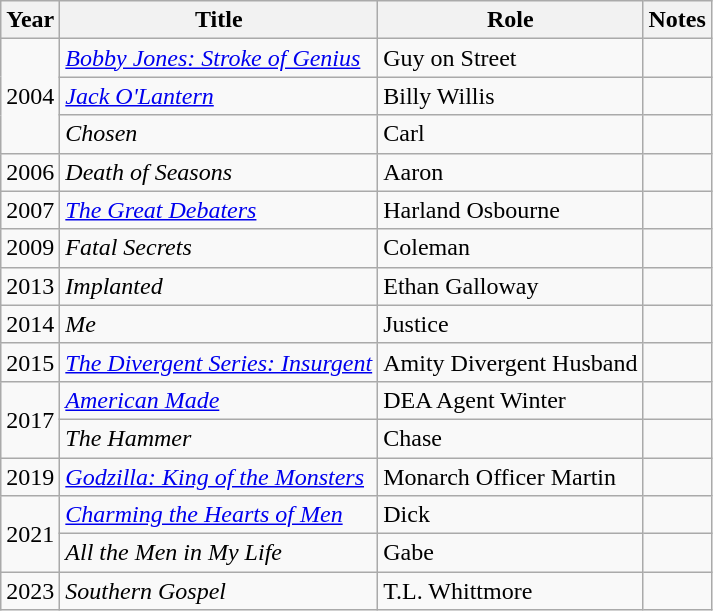<table class="wikitable sortable">
<tr>
<th>Year</th>
<th>Title</th>
<th>Role</th>
<th class="unsortable">Notes</th>
</tr>
<tr>
<td rowspan="3">2004</td>
<td><em><a href='#'>Bobby Jones: Stroke of Genius</a></em></td>
<td>Guy on Street</td>
<td></td>
</tr>
<tr>
<td><a href='#'><em>Jack O'Lantern</em></a></td>
<td>Billy Willis</td>
<td></td>
</tr>
<tr>
<td><em>Chosen</em></td>
<td>Carl</td>
<td></td>
</tr>
<tr>
<td>2006</td>
<td><em>Death of Seasons</em></td>
<td>Aaron</td>
<td></td>
</tr>
<tr>
<td>2007</td>
<td><em><a href='#'>The Great Debaters</a></em></td>
<td>Harland Osbourne</td>
<td></td>
</tr>
<tr>
<td>2009</td>
<td><em>Fatal Secrets</em></td>
<td>Coleman</td>
<td></td>
</tr>
<tr>
<td>2013</td>
<td><em>Implanted</em></td>
<td>Ethan Galloway</td>
<td></td>
</tr>
<tr>
<td>2014</td>
<td><em>Me</em></td>
<td>Justice</td>
<td></td>
</tr>
<tr>
<td>2015</td>
<td><em><a href='#'>The Divergent Series: Insurgent</a></em></td>
<td>Amity Divergent Husband</td>
<td></td>
</tr>
<tr>
<td rowspan="2">2017</td>
<td><a href='#'><em>American Made</em></a></td>
<td>DEA Agent Winter</td>
<td></td>
</tr>
<tr>
<td><em>The Hammer</em></td>
<td>Chase</td>
<td></td>
</tr>
<tr>
<td>2019</td>
<td><a href='#'><em>Godzilla: King of the Monsters</em></a></td>
<td>Monarch Officer Martin</td>
<td></td>
</tr>
<tr>
<td rowspan="2">2021</td>
<td><em><a href='#'>Charming the Hearts of Men</a></em></td>
<td>Dick</td>
<td></td>
</tr>
<tr>
<td><em>All the Men in My Life</em></td>
<td>Gabe</td>
<td></td>
</tr>
<tr>
<td>2023</td>
<td><em>Southern Gospel</em></td>
<td>T.L. Whittmore</td>
<td></td>
</tr>
</table>
